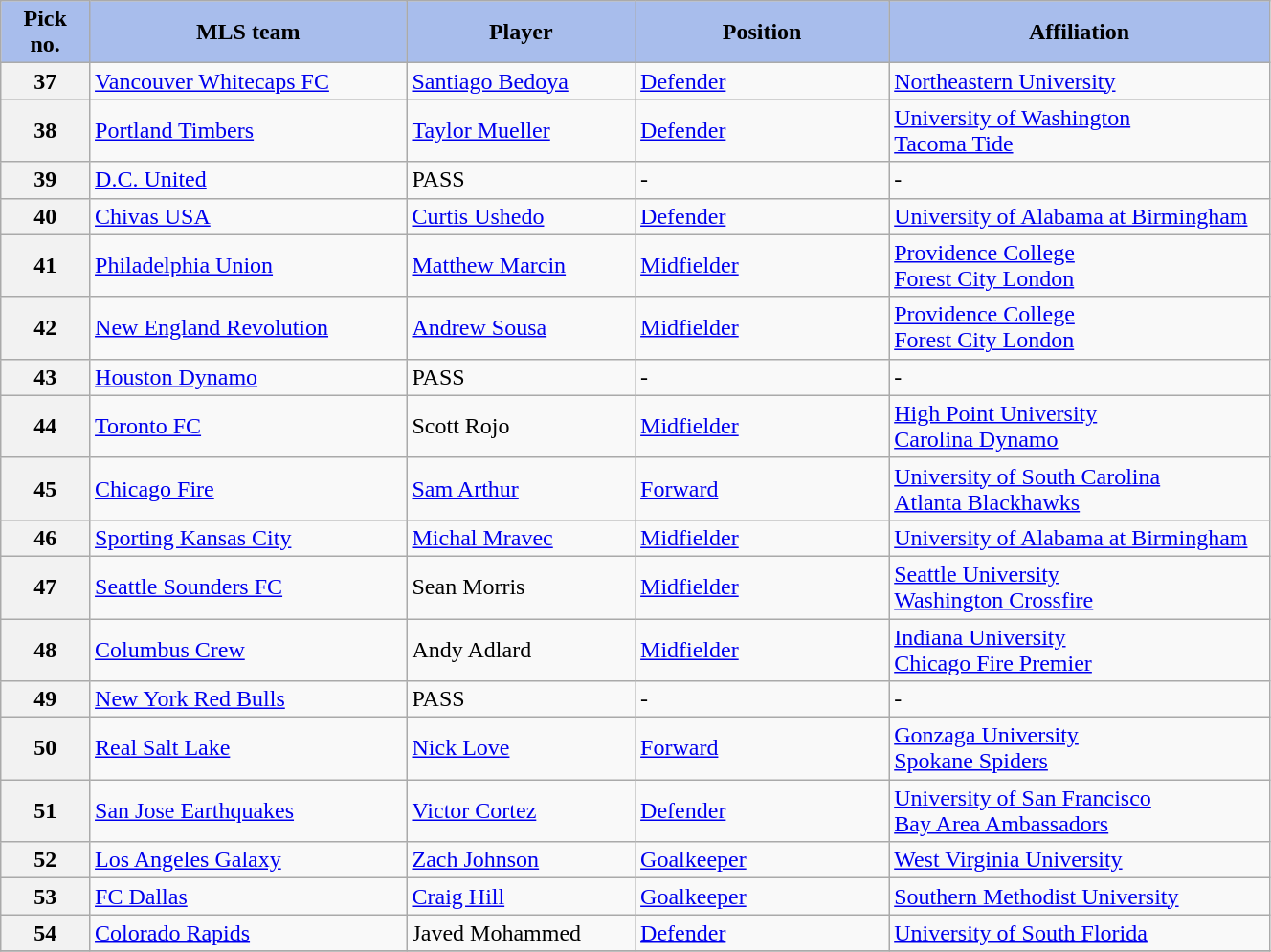<table class="wikitable sortable" style="width: 70%">
<tr>
<th style="background:#A8BDEC;" width=7%>Pick no.</th>
<th width=25% style="background:#A8BDEC;">MLS team</th>
<th width=18% style="background:#A8BDEC;">Player</th>
<th width=20% style="background:#A8BDEC;">Position</th>
<th style="background:#A8BDEC;">Affiliation</th>
</tr>
<tr>
<th>37</th>
<td><a href='#'>Vancouver Whitecaps FC</a></td>
<td> <a href='#'>Santiago Bedoya</a></td>
<td><a href='#'>Defender</a></td>
<td><a href='#'>Northeastern University</a></td>
</tr>
<tr>
<th>38</th>
<td><a href='#'>Portland Timbers</a></td>
<td> <a href='#'>Taylor Mueller</a></td>
<td><a href='#'>Defender</a></td>
<td><a href='#'>University of Washington</a><br><a href='#'>Tacoma Tide</a></td>
</tr>
<tr>
<th>39</th>
<td><a href='#'>D.C. United</a></td>
<td>PASS</td>
<td>-</td>
<td>-</td>
</tr>
<tr>
<th>40</th>
<td><a href='#'>Chivas USA</a></td>
<td> <a href='#'>Curtis Ushedo</a></td>
<td><a href='#'>Defender</a></td>
<td><a href='#'>University of Alabama at Birmingham</a></td>
</tr>
<tr>
<th>41</th>
<td><a href='#'>Philadelphia Union</a></td>
<td> <a href='#'>Matthew Marcin</a></td>
<td><a href='#'>Midfielder</a></td>
<td><a href='#'>Providence College</a><br><a href='#'>Forest City London</a></td>
</tr>
<tr>
<th>42</th>
<td><a href='#'>New England Revolution</a></td>
<td> <a href='#'>Andrew Sousa</a></td>
<td><a href='#'>Midfielder</a></td>
<td><a href='#'>Providence College</a><br><a href='#'>Forest City London</a></td>
</tr>
<tr>
<th>43</th>
<td><a href='#'>Houston Dynamo</a></td>
<td>PASS</td>
<td>-</td>
<td>-</td>
</tr>
<tr>
<th>44</th>
<td><a href='#'>Toronto FC</a></td>
<td> Scott Rojo</td>
<td><a href='#'>Midfielder</a></td>
<td><a href='#'>High Point University</a><br><a href='#'>Carolina Dynamo</a></td>
</tr>
<tr>
<th>45</th>
<td><a href='#'>Chicago Fire</a></td>
<td> <a href='#'>Sam Arthur</a></td>
<td><a href='#'>Forward</a></td>
<td><a href='#'>University of South Carolina</a><br><a href='#'>Atlanta Blackhawks</a></td>
</tr>
<tr>
<th>46</th>
<td><a href='#'>Sporting Kansas City</a></td>
<td> <a href='#'>Michal Mravec</a></td>
<td><a href='#'>Midfielder</a></td>
<td><a href='#'>University of Alabama at Birmingham</a></td>
</tr>
<tr>
<th>47</th>
<td><a href='#'>Seattle Sounders FC</a></td>
<td> Sean Morris</td>
<td><a href='#'>Midfielder</a></td>
<td><a href='#'>Seattle University</a><br><a href='#'>Washington Crossfire</a></td>
</tr>
<tr>
<th>48</th>
<td><a href='#'>Columbus Crew</a></td>
<td> Andy Adlard</td>
<td><a href='#'>Midfielder</a></td>
<td><a href='#'>Indiana University</a><br><a href='#'>Chicago Fire Premier</a></td>
</tr>
<tr>
<th>49</th>
<td><a href='#'>New York Red Bulls</a></td>
<td>PASS</td>
<td>-</td>
<td>-</td>
</tr>
<tr>
<th>50</th>
<td><a href='#'>Real Salt Lake</a></td>
<td> <a href='#'>Nick Love</a></td>
<td><a href='#'>Forward</a></td>
<td><a href='#'>Gonzaga University</a><br><a href='#'>Spokane Spiders</a></td>
</tr>
<tr>
<th>51</th>
<td><a href='#'>San Jose Earthquakes</a></td>
<td> <a href='#'>Victor Cortez</a></td>
<td><a href='#'>Defender</a></td>
<td><a href='#'>University of San Francisco</a><br><a href='#'>Bay Area Ambassadors</a></td>
</tr>
<tr>
<th>52</th>
<td><a href='#'>Los Angeles Galaxy</a></td>
<td> <a href='#'>Zach Johnson</a></td>
<td><a href='#'>Goalkeeper</a></td>
<td><a href='#'>West Virginia University</a></td>
</tr>
<tr>
<th>53</th>
<td><a href='#'>FC Dallas</a></td>
<td> <a href='#'>Craig Hill</a></td>
<td><a href='#'>Goalkeeper</a></td>
<td><a href='#'>Southern Methodist University</a></td>
</tr>
<tr>
<th>54</th>
<td><a href='#'>Colorado Rapids</a></td>
<td> Javed Mohammed</td>
<td><a href='#'>Defender</a></td>
<td><a href='#'>University of South Florida</a></td>
</tr>
<tr>
</tr>
</table>
